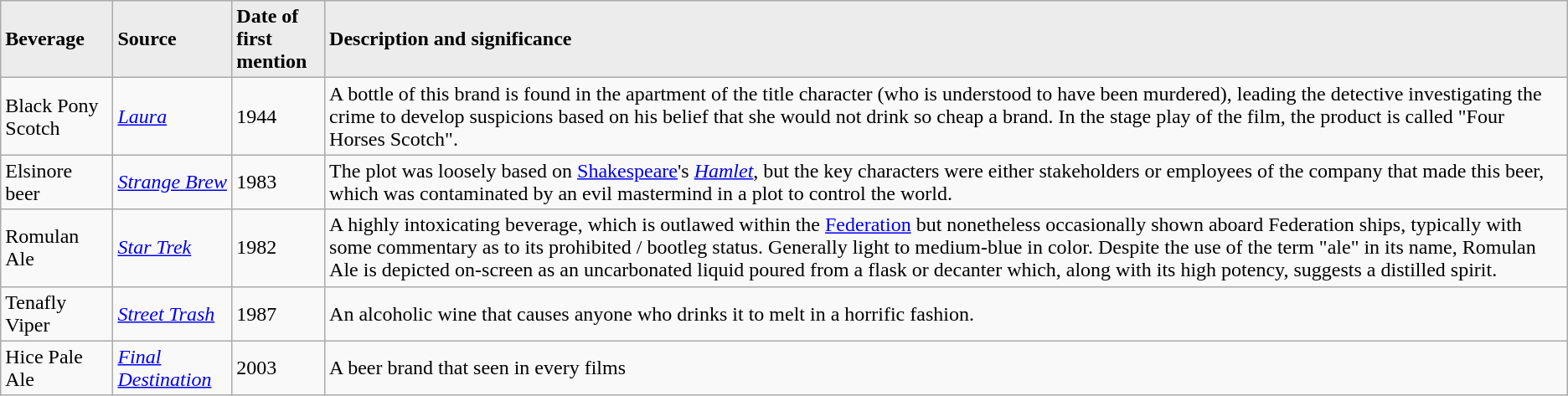<table class="wikitable">
<tr style="background:#ececec;">
<td><strong>Beverage</strong></td>
<td><strong>Source</strong></td>
<td><strong>Date of<br>first mention</strong></td>
<td><strong>Description and significance</strong></td>
</tr>
<tr>
<td>Black Pony Scotch</td>
<td><em><a href='#'>Laura</a></em></td>
<td>1944</td>
<td>A bottle of this brand is found in the apartment of the title character (who is understood to have been murdered), leading the detective investigating the crime to develop suspicions based on his belief that she would not drink so cheap a brand. In the stage play of the film, the product is called "Four Horses Scotch".</td>
</tr>
<tr>
<td>Elsinore beer</td>
<td><em><a href='#'>Strange Brew</a></em></td>
<td>1983</td>
<td>The plot was loosely based on <a href='#'>Shakespeare</a>'s <em><a href='#'>Hamlet</a></em>, but the key characters were either stakeholders or employees of the company that made this beer, which was contaminated by an evil mastermind in a plot to control the world.</td>
</tr>
<tr>
<td>Romulan Ale</td>
<td><em><a href='#'>Star Trek</a></em></td>
<td>1982</td>
<td>A highly intoxicating beverage, which is outlawed within the <a href='#'>Federation</a> but nonetheless occasionally shown aboard Federation ships, typically with some commentary as to its prohibited / bootleg status. Generally light to medium-blue in color. Despite the use of the term "ale" in its name, Romulan Ale is depicted on-screen as an uncarbonated liquid poured from a flask or decanter which, along with its high potency, suggests a distilled spirit.</td>
</tr>
<tr>
<td>Tenafly Viper</td>
<td><em><a href='#'>Street Trash</a></em></td>
<td>1987</td>
<td>An alcoholic wine that causes anyone who drinks it to melt in a horrific fashion.</td>
</tr>
<tr>
<td>Hice Pale Ale</td>
<td><em><a href='#'>Final Destination</a></em></td>
<td>2003</td>
<td>A beer brand that seen in every films</td>
</tr>
</table>
